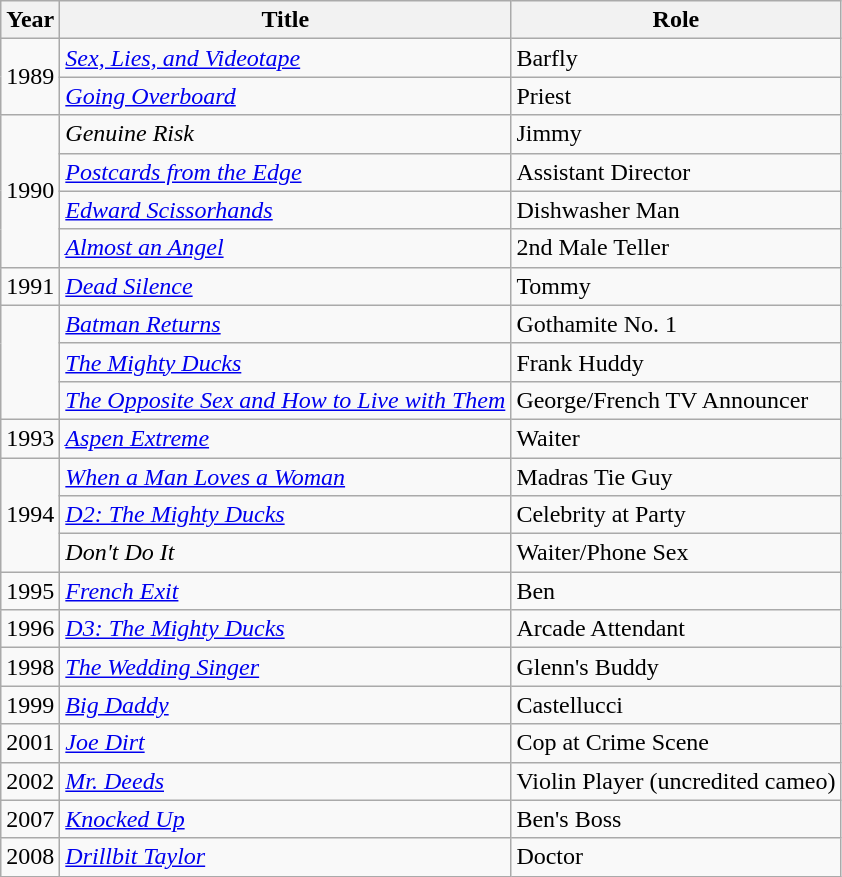<table class="wikitable">
<tr>
<th>Year</th>
<th>Title</th>
<th>Role</th>
</tr>
<tr>
<td rowspan=2>1989</td>
<td><em><a href='#'>Sex, Lies, and Videotape</a></em></td>
<td>Barfly</td>
</tr>
<tr>
<td><em><a href='#'>Going Overboard</a></em></td>
<td>Priest</td>
</tr>
<tr>
<td rowspan=4>1990</td>
<td><em>Genuine Risk</em></td>
<td>Jimmy</td>
</tr>
<tr>
<td><em><a href='#'>Postcards from the Edge</a></em></td>
<td>Assistant Director</td>
</tr>
<tr>
<td><em><a href='#'>Edward Scissorhands</a></em></td>
<td>Dishwasher Man</td>
</tr>
<tr>
<td><em><a href='#'>Almost an Angel</a></em></td>
<td>2nd Male Teller</td>
</tr>
<tr>
<td>1991</td>
<td><em><a href='#'>Dead Silence</a></em></td>
<td>Tommy</td>
</tr>
<tr>
<td rowspan=3></td>
<td><em><a href='#'>Batman Returns</a></em></td>
<td>Gothamite No. 1</td>
</tr>
<tr>
<td><em><a href='#'>The Mighty Ducks</a></em></td>
<td>Frank Huddy</td>
</tr>
<tr>
<td><em><a href='#'>The Opposite Sex and How to Live with Them</a></em></td>
<td>George/French TV Announcer</td>
</tr>
<tr>
<td>1993</td>
<td><em><a href='#'>Aspen Extreme</a></em></td>
<td>Waiter</td>
</tr>
<tr>
<td rowspan=3>1994</td>
<td><em><a href='#'>When a Man Loves a Woman</a></em></td>
<td>Madras Tie Guy</td>
</tr>
<tr>
<td><em><a href='#'>D2: The Mighty Ducks</a></em></td>
<td>Celebrity at Party</td>
</tr>
<tr>
<td><em>Don't Do It</em></td>
<td>Waiter/Phone Sex</td>
</tr>
<tr>
<td>1995</td>
<td><em><a href='#'>French Exit</a></em></td>
<td>Ben</td>
</tr>
<tr>
<td>1996</td>
<td><em><a href='#'>D3: The Mighty Ducks</a></em></td>
<td>Arcade Attendant</td>
</tr>
<tr>
<td>1998</td>
<td><em><a href='#'>The Wedding Singer</a></em></td>
<td>Glenn's Buddy</td>
</tr>
<tr>
<td>1999</td>
<td><em><a href='#'>Big Daddy</a></em></td>
<td>Castellucci</td>
</tr>
<tr>
<td>2001</td>
<td><em><a href='#'>Joe Dirt</a></em></td>
<td>Cop at Crime Scene</td>
</tr>
<tr>
<td>2002</td>
<td><em><a href='#'>Mr. Deeds</a></em></td>
<td>Violin Player (uncredited cameo)</td>
</tr>
<tr>
<td>2007</td>
<td><em><a href='#'>Knocked Up</a></em></td>
<td>Ben's Boss</td>
</tr>
<tr>
<td>2008</td>
<td><em><a href='#'>Drillbit Taylor</a></em></td>
<td>Doctor</td>
</tr>
</table>
